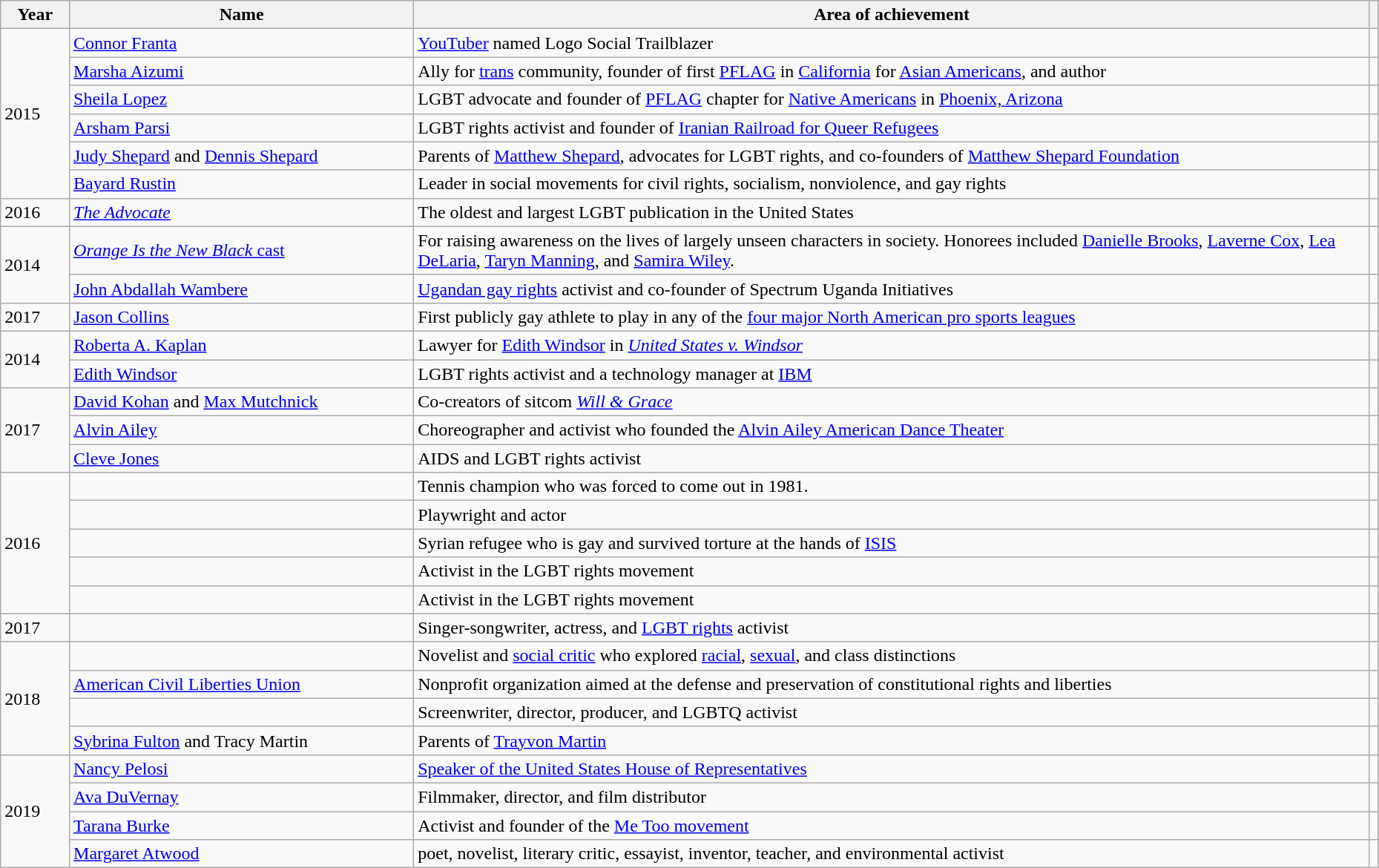<table class="wikitable sortable" style="width:98%">
<tr>
<th scope="col" width="5%">Year</th>
<th scope="col" width="25%">Name</th>
<th class="unsortable" scope="col"><strong>Area of achievement</strong></th>
<th class="unsortable" scope="col"></th>
</tr>
<tr>
<td rowspan="6">2015</td>
<td><a href='#'>Connor Franta</a></td>
<td><a href='#'>YouTuber</a> named Logo Social Trailblazer</td>
<td></td>
</tr>
<tr>
<td><a href='#'>Marsha Aizumi</a></td>
<td>Ally for <a href='#'>trans</a> community, founder of first <a href='#'>PFLAG</a> in <a href='#'>California</a> for <a href='#'>Asian Americans</a>, and author</td>
<td></td>
</tr>
<tr>
<td><a href='#'>Sheila Lopez</a></td>
<td>LGBT advocate and founder of <a href='#'>PFLAG</a> chapter for <a href='#'>Native Americans</a> in <a href='#'>Phoenix, Arizona</a></td>
<td></td>
</tr>
<tr>
<td><a href='#'>Arsham Parsi</a></td>
<td>LGBT rights activist and founder of <a href='#'>Iranian Railroad for Queer Refugees</a></td>
<td></td>
</tr>
<tr>
<td><a href='#'>Judy Shepard</a> and <a href='#'>Dennis Shepard</a></td>
<td>Parents of <a href='#'>Matthew Shepard</a>, advocates for LGBT rights, and co-founders of <a href='#'>Matthew Shepard Foundation</a></td>
<td></td>
</tr>
<tr>
<td><a href='#'>Bayard Rustin</a></td>
<td>Leader in social movements for civil rights, socialism, nonviolence, and gay rights</td>
<td></td>
</tr>
<tr>
<td>2016</td>
<td><em><a href='#'>The Advocate</a></em></td>
<td>The oldest and largest LGBT publication in the United States</td>
<td></td>
</tr>
<tr>
<td rowspan="2">2014</td>
<td><a href='#'><em>Orange Is the New Black</em> cast</a></td>
<td>For raising awareness on the lives of largely unseen characters in society. Honorees included <a href='#'>Danielle Brooks</a>, <a href='#'>Laverne Cox</a>, <a href='#'>Lea DeLaria</a>, <a href='#'>Taryn Manning</a>, and <a href='#'>Samira Wiley</a>.</td>
<td></td>
</tr>
<tr>
<td><a href='#'>John Abdallah Wambere</a></td>
<td><a href='#'>Ugandan gay rights</a> activist and co-founder of Spectrum Uganda Initiatives</td>
<td></td>
</tr>
<tr>
<td>2017</td>
<td><a href='#'>Jason Collins</a></td>
<td>First publicly gay athlete to play in any of the <a href='#'>four major North American pro sports leagues</a></td>
<td></td>
</tr>
<tr>
<td rowspan="2">2014</td>
<td><a href='#'>Roberta A. Kaplan</a></td>
<td>Lawyer for <a href='#'>Edith Windsor</a> in <em><a href='#'>United States v. Windsor</a></em></td>
<td></td>
</tr>
<tr>
<td><a href='#'>Edith Windsor</a></td>
<td>LGBT rights activist and a technology manager at <a href='#'>IBM</a></td>
<td></td>
</tr>
<tr>
<td rowspan="3">2017</td>
<td><a href='#'>David Kohan</a> and <a href='#'>Max Mutchnick</a></td>
<td>Co-creators of sitcom <em><a href='#'>Will & Grace</a></em></td>
<td></td>
</tr>
<tr>
<td><a href='#'>Alvin Ailey</a></td>
<td>Choreographer and activist who founded the <a href='#'>Alvin Ailey American Dance Theater</a></td>
<td></td>
</tr>
<tr>
<td><a href='#'>Cleve Jones</a></td>
<td>AIDS and LGBT rights activist</td>
<td></td>
</tr>
<tr>
<td rowspan="5">2016</td>
<td></td>
<td>Tennis champion who was forced to come out in 1981.</td>
<td></td>
</tr>
<tr>
<td></td>
<td>Playwright and actor</td>
<td></td>
</tr>
<tr>
<td></td>
<td>Syrian refugee who is gay and survived torture at the hands of <a href='#'>ISIS</a></td>
<td></td>
</tr>
<tr>
<td></td>
<td>Activist in the LGBT rights movement</td>
<td></td>
</tr>
<tr>
<td></td>
<td>Activist in the LGBT rights movement</td>
<td></td>
</tr>
<tr>
<td>2017</td>
<td></td>
<td>Singer-songwriter, actress, and <a href='#'>LGBT rights</a> activist</td>
<td></td>
</tr>
<tr>
<td rowspan="4">2018</td>
<td scope="row"></td>
<td>Novelist and <a href='#'>social critic</a> who explored <a href='#'>racial</a>, <a href='#'>sexual</a>, and class distinctions</td>
<td></td>
</tr>
<tr>
<td><a href='#'>American Civil Liberties Union</a></td>
<td>Nonprofit organization aimed at the defense and preservation of constitutional rights and liberties</td>
<td></td>
</tr>
<tr>
<td></td>
<td>Screenwriter, director, producer, and LGBTQ activist</td>
<td></td>
</tr>
<tr>
<td><a href='#'>Sybrina Fulton</a> and Tracy Martin</td>
<td>Parents of <a href='#'>Trayvon Martin</a></td>
<td></td>
</tr>
<tr>
<td rowspan="4">2019</td>
<td><a href='#'>Nancy Pelosi</a></td>
<td><a href='#'>Speaker of the United States House of Representatives</a></td>
<td></td>
</tr>
<tr>
<td><a href='#'>Ava DuVernay</a></td>
<td>Filmmaker, director, and film distributor</td>
<td></td>
</tr>
<tr>
<td><a href='#'>Tarana Burke</a></td>
<td>Activist and founder of the <a href='#'>Me Too movement</a></td>
<td></td>
</tr>
<tr>
<td><a href='#'>Margaret Atwood</a></td>
<td>poet, novelist, literary critic, essayist, inventor, teacher, and environmental activist</td>
<td></td>
</tr>
</table>
